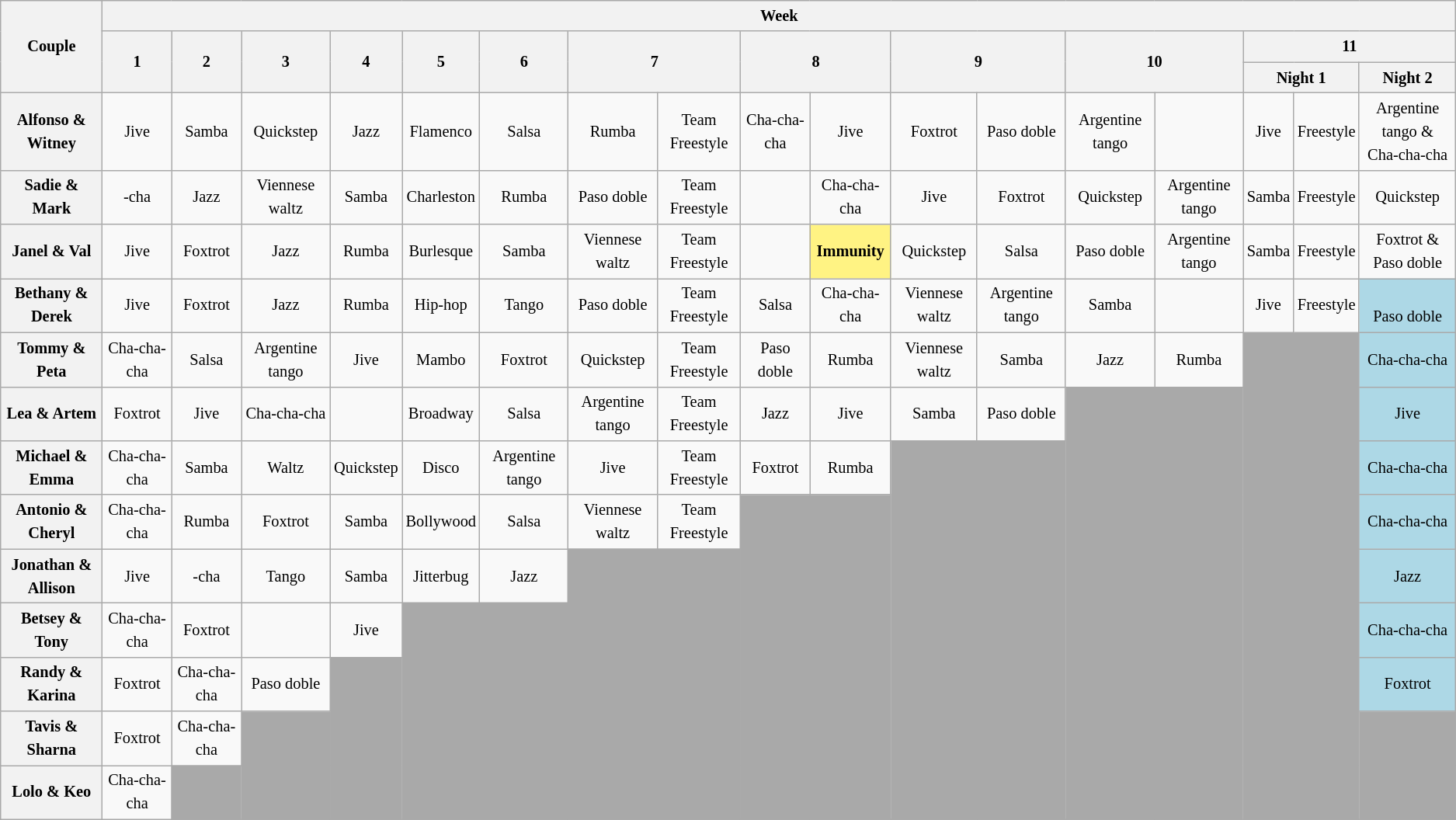<table class="wikitable unsortable" style="text-align:center; font-size:85%; line-height:20px">
<tr>
<th rowspan="3">Couple</th>
<th colspan="17">Week</th>
</tr>
<tr>
<th rowspan="2" scope="col">1</th>
<th rowspan="2" scope="col">2</th>
<th rowspan="2" scope="col">3</th>
<th rowspan="2" scope="col">4</th>
<th rowspan="2" scope="col">5</th>
<th rowspan="2" scope="col">6</th>
<th colspan="2" rowspan="2" scope="col">7</th>
<th colspan="2" rowspan="2" scope="col">8</th>
<th colspan="2" rowspan="2" scope="col">9</th>
<th colspan="2" rowspan="2" scope="col">10</th>
<th colspan="3" scope="col">11</th>
</tr>
<tr>
<th colspan="2">Night 1</th>
<th>Night 2</th>
</tr>
<tr>
<th scope="row">Alfonso & Witney</th>
<td>Jive</td>
<td>Samba</td>
<td>Quickstep</td>
<td>Jazz</td>
<td>Flamenco</td>
<td>Salsa</td>
<td>Rumba</td>
<td>Team Freestyle</td>
<td>Cha-cha-cha</td>
<td>Jive</td>
<td>Foxtrot</td>
<td>Paso doble</td>
<td>Argentine tango</td>
<td></td>
<td>Jive</td>
<td>Freestyle</td>
<td>Argentine tango &<br>Cha-cha-cha</td>
</tr>
<tr>
<th scope="row">Sadie & Mark</th>
<td>-cha</td>
<td>Jazz</td>
<td>Viennese waltz</td>
<td>Samba</td>
<td>Charleston</td>
<td>Rumba</td>
<td>Paso doble</td>
<td>Team Freestyle</td>
<td></td>
<td>Cha-cha-cha</td>
<td>Jive</td>
<td>Foxtrot</td>
<td>Quickstep</td>
<td>Argentine tango</td>
<td>Samba</td>
<td>Freestyle</td>
<td>Quickstep<br></td>
</tr>
<tr>
<th scope="row">Janel & Val</th>
<td>Jive</td>
<td>Foxtrot</td>
<td>Jazz</td>
<td>Rumba</td>
<td>Burlesque</td>
<td>Samba</td>
<td>Viennese waltz</td>
<td>Team Freestyle</td>
<td></td>
<td bgcolor="fff383"><strong>Immunity</strong></td>
<td>Quickstep</td>
<td>Salsa</td>
<td>Paso doble</td>
<td>Argentine tango</td>
<td>Samba</td>
<td>Freestyle</td>
<td>Foxtrot &<br>Paso doble</td>
</tr>
<tr>
<th scope="row">Bethany & Derek</th>
<td>Jive</td>
<td>Foxtrot</td>
<td>Jazz</td>
<td>Rumba</td>
<td>Hip-hop</td>
<td>Tango</td>
<td>Paso doble</td>
<td>Team Freestyle</td>
<td>Salsa</td>
<td>Cha-cha-cha</td>
<td>Viennese waltz</td>
<td>Argentine tango</td>
<td>Samba</td>
<td></td>
<td>Jive</td>
<td>Freestyle</td>
<td style="background:lightblue"><br>Paso doble</td>
</tr>
<tr>
<th scope="row">Tommy & Peta</th>
<td>Cha-cha-cha</td>
<td>Salsa</td>
<td>Argentine tango</td>
<td>Jive</td>
<td>Mambo</td>
<td>Foxtrot</td>
<td>Quickstep</td>
<td>Team Freestyle</td>
<td>Paso doble</td>
<td>Rumba</td>
<td>Viennese waltz</td>
<td>Samba</td>
<td>Jazz</td>
<td>Rumba</td>
<td colspan="2" rowspan="9" style="background:darkgrey"></td>
<td style="background:lightblue">Cha-cha-cha</td>
</tr>
<tr>
<th scope="row">Lea & Artem</th>
<td>Foxtrot</td>
<td>Jive</td>
<td>Cha-cha-cha</td>
<td></td>
<td>Broadway</td>
<td>Salsa</td>
<td>Argentine tango</td>
<td>Team Freestyle</td>
<td>Jazz</td>
<td>Jive</td>
<td>Samba</td>
<td>Paso doble</td>
<td colspan="2" rowspan="8" style="background:darkgrey"></td>
<td style="background:lightblue">Jive</td>
</tr>
<tr>
<th scope="row">Michael & Emma</th>
<td>Cha-cha-cha</td>
<td>Samba</td>
<td>Waltz</td>
<td>Quickstep</td>
<td>Disco</td>
<td>Argentine tango</td>
<td>Jive</td>
<td>Team Freestyle</td>
<td>Foxtrot</td>
<td>Rumba</td>
<td colspan="2" rowspan="7" style="background:darkgrey"></td>
<td style="background:lightblue">Cha-cha-cha</td>
</tr>
<tr>
<th scope="row">Antonio & Cheryl</th>
<td>Cha-cha-cha</td>
<td>Rumba</td>
<td>Foxtrot</td>
<td>Samba</td>
<td>Bollywood</td>
<td>Salsa</td>
<td>Viennese waltz</td>
<td>Team Freestyle</td>
<td colspan="2" rowspan="6" style="background:darkgrey"></td>
<td style="background:lightblue">Cha-cha-cha</td>
</tr>
<tr>
<th scope="row">Jonathan & Allison</th>
<td>Jive</td>
<td>-cha</td>
<td>Tango</td>
<td>Samba</td>
<td>Jitterbug</td>
<td>Jazz</td>
<td colspan="2" rowspan="5" style="background:darkgrey"></td>
<td style="background:lightblue">Jazz</td>
</tr>
<tr>
<th scope="row">Betsey & Tony</th>
<td>Cha-cha-cha</td>
<td>Foxtrot</td>
<td></td>
<td>Jive</td>
<td colspan="2" rowspan="4" style="background:darkgrey"></td>
<td style="background:lightblue">Cha-cha-cha</td>
</tr>
<tr>
<th scope="row">Randy & Karina</th>
<td>Foxtrot</td>
<td>Cha-cha-cha</td>
<td>Paso doble</td>
<td rowspan="3" style="background:darkgrey"></td>
<td style="background:lightblue">Foxtrot</td>
</tr>
<tr>
<th scope="row">Tavis & Sharna</th>
<td>Foxtrot</td>
<td>Cha-cha-cha</td>
<td rowspan="2" style="background:darkgrey"></td>
<td rowspan="2" bgcolor="darkgray"></td>
</tr>
<tr>
<th scope="row">Lolo & Keo</th>
<td>Cha-cha-cha</td>
<td style="background:darkgrey"></td>
</tr>
</table>
